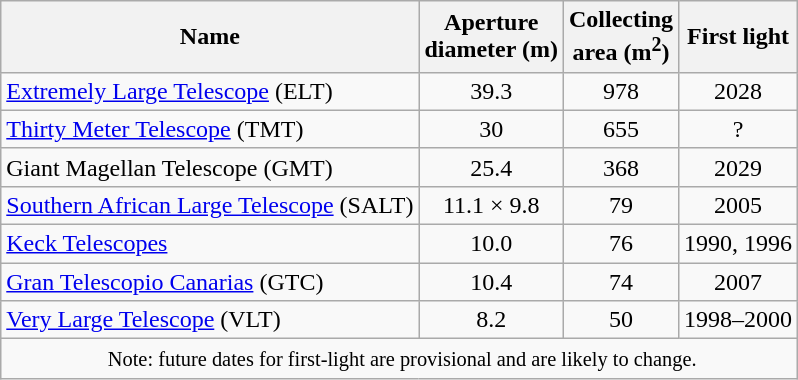<table class="wikitable" style="text-align: center;">
<tr>
<th>Name</th>
<th>Aperture<br>diameter (m)</th>
<th>Collecting<br>area (m<sup>2</sup>)</th>
<th>First light</th>
</tr>
<tr>
<td align=left><a href='#'>Extremely Large Telescope</a> (ELT)</td>
<td>39.3</td>
<td>978</td>
<td>2028</td>
</tr>
<tr>
<td align=left><a href='#'>Thirty Meter Telescope</a> (TMT)</td>
<td>30</td>
<td>655</td>
<td>?</td>
</tr>
<tr>
<td align=left>Giant Magellan Telescope (GMT)</td>
<td>25.4</td>
<td>368</td>
<td>2029</td>
</tr>
<tr>
<td align=left><a href='#'>Southern African Large Telescope</a> (SALT)</td>
<td>11.1 × 9.8</td>
<td>79</td>
<td>2005</td>
</tr>
<tr>
<td align=left><a href='#'>Keck Telescopes</a></td>
<td>10.0</td>
<td>76</td>
<td>1990, 1996</td>
</tr>
<tr>
<td align=left><a href='#'>Gran Telescopio Canarias</a> (GTC)</td>
<td>10.4</td>
<td>74</td>
<td>2007</td>
</tr>
<tr>
<td align=left><a href='#'>Very Large Telescope</a> (VLT)</td>
<td>8.2</td>
<td>50</td>
<td>1998–2000</td>
</tr>
<tr>
<td colspan=4 style="font-size: 0.85em; padding: 6px 0 4px 4px;">Note: future dates for first-light are provisional and are likely to change.</td>
</tr>
</table>
